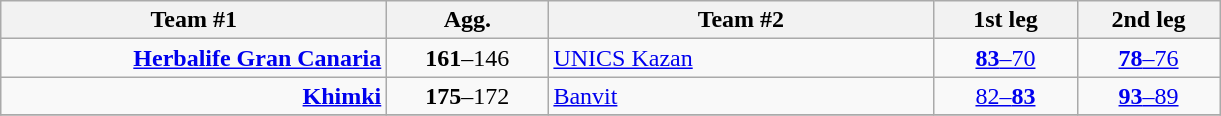<table class=wikitable style="text-align:center">
<tr>
<th width=250>Team #1</th>
<th width=100>Agg.</th>
<th width=250>Team #2</th>
<th width=88>1st leg</th>
<th width=88>2nd leg</th>
</tr>
<tr>
<td align=right><strong><a href='#'>Herbalife Gran Canaria</a></strong> </td>
<td><strong>161</strong>–146</td>
<td align=left> <a href='#'>UNICS Kazan</a></td>
<td><a href='#'><strong>83</strong>–70</a></td>
<td><a href='#'><strong>78</strong>–76</a></td>
</tr>
<tr>
<td align=right><strong><a href='#'>Khimki</a></strong> </td>
<td><strong>175</strong>–172</td>
<td align=left> <a href='#'>Banvit</a></td>
<td><a href='#'>82–<strong>83</strong></a></td>
<td><a href='#'><strong>93</strong>–89</a></td>
</tr>
<tr>
</tr>
</table>
